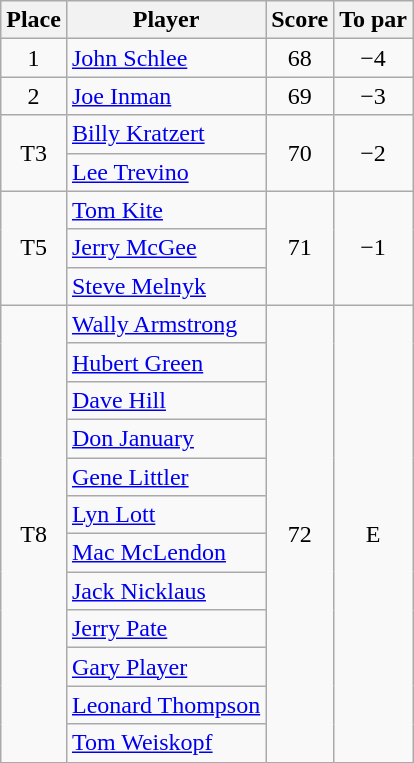<table class="wikitable">
<tr>
<th>Place</th>
<th>Player</th>
<th>Score</th>
<th>To par</th>
</tr>
<tr>
<td align="center">1</td>
<td> <a href='#'>John Schlee</a></td>
<td align="center">68</td>
<td align="center">−4</td>
</tr>
<tr>
<td align="center">2</td>
<td> <a href='#'>Joe Inman</a></td>
<td align="center">69</td>
<td align="center">−3</td>
</tr>
<tr>
<td rowspan=2 align="center">T3</td>
<td> <a href='#'>Billy Kratzert</a></td>
<td rowspan=2 align="center">70</td>
<td rowspan=2 align="center">−2</td>
</tr>
<tr>
<td> <a href='#'>Lee Trevino</a></td>
</tr>
<tr>
<td rowspan=3 align="center">T5</td>
<td> <a href='#'>Tom Kite</a></td>
<td rowspan=3 align="center">71</td>
<td rowspan=3 align="center">−1</td>
</tr>
<tr>
<td> <a href='#'>Jerry McGee</a></td>
</tr>
<tr>
<td> <a href='#'>Steve Melnyk</a></td>
</tr>
<tr>
<td rowspan=12 align="center">T8</td>
<td> <a href='#'>Wally Armstrong</a></td>
<td rowspan=12 align="center">72</td>
<td rowspan=12 align="center">E</td>
</tr>
<tr>
<td> <a href='#'>Hubert Green</a></td>
</tr>
<tr>
<td> <a href='#'>Dave Hill</a></td>
</tr>
<tr>
<td> <a href='#'>Don January</a></td>
</tr>
<tr>
<td> <a href='#'>Gene Littler</a></td>
</tr>
<tr>
<td> <a href='#'>Lyn Lott</a></td>
</tr>
<tr>
<td> <a href='#'>Mac McLendon</a></td>
</tr>
<tr>
<td> <a href='#'>Jack Nicklaus</a></td>
</tr>
<tr>
<td> <a href='#'>Jerry Pate</a></td>
</tr>
<tr>
<td> <a href='#'>Gary Player</a></td>
</tr>
<tr>
<td> <a href='#'>Leonard Thompson</a></td>
</tr>
<tr>
<td> <a href='#'>Tom Weiskopf</a></td>
</tr>
</table>
